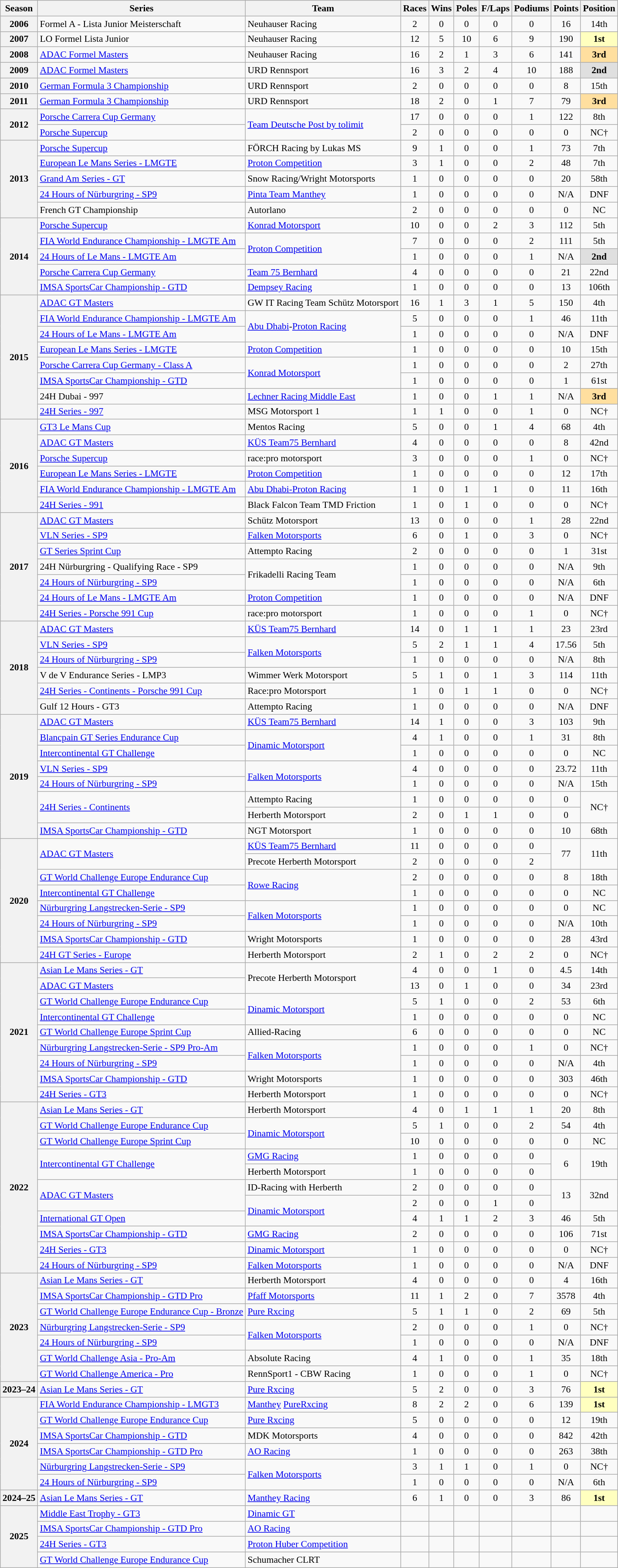<table class="wikitable" style="font-size: 90%; text-align:center">
<tr>
<th>Season</th>
<th>Series</th>
<th>Team</th>
<th>Races</th>
<th>Wins</th>
<th>Poles</th>
<th>F/Laps</th>
<th>Podiums</th>
<th>Points</th>
<th>Position</th>
</tr>
<tr>
<th>2006</th>
<td align=left>Formel A - Lista Junior Meisterschaft</td>
<td align=left>Neuhauser Racing</td>
<td>2</td>
<td>0</td>
<td>0</td>
<td>0</td>
<td>0</td>
<td>16</td>
<td>14th</td>
</tr>
<tr>
<th>2007</th>
<td align="left">LO Formel Lista Junior</td>
<td align="left">Neuhauser Racing</td>
<td>12</td>
<td>5</td>
<td>10</td>
<td>6</td>
<td>9</td>
<td>190</td>
<td style="background:#FFFFBF;"><strong>1st</strong></td>
</tr>
<tr>
<th>2008</th>
<td align="left"><a href='#'>ADAC Formel Masters</a></td>
<td align="left">Neuhauser Racing</td>
<td>16</td>
<td>2</td>
<td>1</td>
<td>3</td>
<td>6</td>
<td>141</td>
<td style="background:#FFDF9F;"><strong>3rd</strong></td>
</tr>
<tr>
<th>2009</th>
<td align="left"><a href='#'>ADAC Formel Masters</a></td>
<td align="left">URD Rennsport</td>
<td>16</td>
<td>3</td>
<td>2</td>
<td>4</td>
<td>10</td>
<td>188</td>
<td style="background:#DFDFDF;"><strong>2nd</strong></td>
</tr>
<tr>
<th>2010</th>
<td align="left"><a href='#'>German Formula 3 Championship</a></td>
<td align="left">URD Rennsport</td>
<td>2</td>
<td>0</td>
<td>0</td>
<td>0</td>
<td>0</td>
<td>8</td>
<td>15th</td>
</tr>
<tr>
<th>2011</th>
<td align="left"><a href='#'>German Formula 3 Championship</a></td>
<td align="left">URD Rennsport</td>
<td>18</td>
<td>2</td>
<td>0</td>
<td>1</td>
<td>7</td>
<td>79</td>
<td style="background:#FFDF9F;"><strong>3rd</strong></td>
</tr>
<tr>
<th rowspan="2">2012</th>
<td align="left"><a href='#'>Porsche Carrera Cup Germany</a></td>
<td rowspan="2" align="left"><a href='#'>Team Deutsche Post by tolimit</a></td>
<td>17</td>
<td>0</td>
<td>0</td>
<td>0</td>
<td>1</td>
<td>122</td>
<td>8th</td>
</tr>
<tr>
<td align="left"><a href='#'>Porsche Supercup</a></td>
<td>2</td>
<td>0</td>
<td>0</td>
<td>0</td>
<td>0</td>
<td>0</td>
<td>NC†</td>
</tr>
<tr>
<th rowspan="5">2013</th>
<td align="left"><a href='#'>Porsche Supercup</a></td>
<td align="left">FÖRCH Racing by Lukas MS</td>
<td>9</td>
<td>1</td>
<td>0</td>
<td>0</td>
<td>1</td>
<td>73</td>
<td>7th</td>
</tr>
<tr>
<td align="left"><a href='#'>European Le Mans Series - LMGTE</a></td>
<td align="left"><a href='#'>Proton Competition</a></td>
<td>3</td>
<td>1</td>
<td>0</td>
<td>0</td>
<td>2</td>
<td>48</td>
<td>7th</td>
</tr>
<tr>
<td align="left"><a href='#'>Grand Am Series - GT</a></td>
<td align="left">Snow Racing/Wright Motorsports</td>
<td>1</td>
<td>0</td>
<td>0</td>
<td>0</td>
<td>0</td>
<td>20</td>
<td>58th</td>
</tr>
<tr>
<td align="left"><a href='#'>24 Hours of Nürburgring - SP9</a></td>
<td align="left"><a href='#'>Pinta Team Manthey</a></td>
<td>1</td>
<td>0</td>
<td>0</td>
<td>0</td>
<td>0</td>
<td>N/A</td>
<td>DNF</td>
</tr>
<tr>
<td align="left">French GT Championship</td>
<td align="left">Autorlano</td>
<td>2</td>
<td>0</td>
<td>0</td>
<td>0</td>
<td>0</td>
<td>0</td>
<td>NC</td>
</tr>
<tr>
<th rowspan="5">2014</th>
<td align="left"><a href='#'>Porsche Supercup</a></td>
<td align="left"><a href='#'>Konrad Motorsport</a></td>
<td>10</td>
<td>0</td>
<td>0</td>
<td>2</td>
<td>3</td>
<td>112</td>
<td>5th</td>
</tr>
<tr>
<td align="left"><a href='#'>FIA World Endurance Championship - LMGTE Am</a></td>
<td rowspan="2" align="left"><a href='#'>Proton Competition</a></td>
<td>7</td>
<td>0</td>
<td>0</td>
<td>0</td>
<td>2</td>
<td>111</td>
<td>5th</td>
</tr>
<tr>
<td align="left"><a href='#'>24 Hours of Le Mans - LMGTE Am</a></td>
<td>1</td>
<td>0</td>
<td>0</td>
<td>0</td>
<td>1</td>
<td>N/A</td>
<td style="background:#DFDFDF;"><strong>2nd</strong></td>
</tr>
<tr>
<td align="left"><a href='#'>Porsche Carrera Cup Germany</a></td>
<td align="left"><a href='#'>Team 75 Bernhard</a></td>
<td>4</td>
<td>0</td>
<td>0</td>
<td>0</td>
<td>0</td>
<td>21</td>
<td>22nd</td>
</tr>
<tr>
<td align="left"><a href='#'>IMSA SportsCar Championship - GTD</a></td>
<td align="left"><a href='#'>Dempsey Racing</a></td>
<td>1</td>
<td>0</td>
<td>0</td>
<td>0</td>
<td>0</td>
<td>13</td>
<td>106th</td>
</tr>
<tr>
<th rowspan="8">2015</th>
<td align="left"><a href='#'>ADAC GT Masters</a></td>
<td align="left">GW IT Racing Team Schütz Motorsport</td>
<td>16</td>
<td>1</td>
<td>3</td>
<td>1</td>
<td>5</td>
<td>150</td>
<td>4th</td>
</tr>
<tr>
<td align="left"><a href='#'>FIA World Endurance Championship - LMGTE Am</a></td>
<td rowspan="2" align="left"><a href='#'>Abu Dhabi</a>-<a href='#'>Proton Racing</a></td>
<td>5</td>
<td>0</td>
<td>0</td>
<td>0</td>
<td>1</td>
<td>46</td>
<td>11th</td>
</tr>
<tr>
<td align="left"><a href='#'>24 Hours of Le Mans - LMGTE Am</a></td>
<td>1</td>
<td>0</td>
<td>0</td>
<td>0</td>
<td>0</td>
<td>N/A</td>
<td>DNF</td>
</tr>
<tr>
<td align="left"><a href='#'>European Le Mans Series - LMGTE</a></td>
<td align="left"><a href='#'>Proton Competition</a></td>
<td>1</td>
<td>0</td>
<td>0</td>
<td>0</td>
<td>0</td>
<td>10</td>
<td>15th</td>
</tr>
<tr>
<td align="left"><a href='#'>Porsche Carrera Cup Germany - Class A</a></td>
<td rowspan="2" align="left"><a href='#'>Konrad Motorsport</a></td>
<td>1</td>
<td>0</td>
<td>0</td>
<td>0</td>
<td>0</td>
<td>2</td>
<td>27th</td>
</tr>
<tr>
<td align="left"><a href='#'>IMSA SportsCar Championship - GTD</a></td>
<td>1</td>
<td>0</td>
<td>0</td>
<td>0</td>
<td>0</td>
<td>1</td>
<td>61st</td>
</tr>
<tr>
<td align="left">24H Dubai - 997</td>
<td align="left"><a href='#'>Lechner Racing Middle East</a></td>
<td>1</td>
<td>0</td>
<td>0</td>
<td>1</td>
<td>1</td>
<td>N/A</td>
<td style="background:#FFDF9F;"><strong>3rd</strong></td>
</tr>
<tr>
<td align="left"><a href='#'>24H Series - 997</a></td>
<td align="left">MSG Motorsport 1</td>
<td>1</td>
<td>1</td>
<td>0</td>
<td>0</td>
<td>1</td>
<td>0</td>
<td>NC†</td>
</tr>
<tr>
<th rowspan="6">2016</th>
<td align="left"><a href='#'>GT3 Le Mans Cup</a></td>
<td align="left">Mentos Racing</td>
<td>5</td>
<td>0</td>
<td>0</td>
<td>1</td>
<td>4</td>
<td>68</td>
<td>4th</td>
</tr>
<tr>
<td align="left"><a href='#'>ADAC GT Masters</a></td>
<td align="left"><a href='#'>KÜS Team75 Bernhard</a></td>
<td>4</td>
<td>0</td>
<td>0</td>
<td>0</td>
<td>0</td>
<td>8</td>
<td>42nd</td>
</tr>
<tr>
<td align="left"><a href='#'>Porsche Supercup</a></td>
<td align="left">race:pro motorsport</td>
<td>3</td>
<td>0</td>
<td>0</td>
<td>0</td>
<td>1</td>
<td>0</td>
<td>NC†</td>
</tr>
<tr>
<td align="left"><a href='#'>European Le Mans Series - LMGTE</a></td>
<td align="left"><a href='#'>Proton Competition</a></td>
<td>1</td>
<td>0</td>
<td>0</td>
<td>0</td>
<td>0</td>
<td>12</td>
<td>17th</td>
</tr>
<tr>
<td align="left"><a href='#'>FIA World Endurance Championship - LMGTE Am</a></td>
<td align="left"><a href='#'>Abu Dhabi-Proton Racing</a></td>
<td>1</td>
<td>0</td>
<td>1</td>
<td>1</td>
<td>0</td>
<td>11</td>
<td>16th</td>
</tr>
<tr>
<td align="left"><a href='#'>24H Series - 991</a></td>
<td align="left">Black Falcon Team TMD Friction</td>
<td>1</td>
<td>0</td>
<td>1</td>
<td>0</td>
<td>0</td>
<td>0</td>
<td>NC†</td>
</tr>
<tr>
<th rowspan="7">2017</th>
<td align="left"><a href='#'>ADAC GT Masters</a></td>
<td align="left">Schütz Motorsport</td>
<td>13</td>
<td>0</td>
<td>0</td>
<td>0</td>
<td>1</td>
<td>28</td>
<td>22nd</td>
</tr>
<tr>
<td align="left"><a href='#'>VLN Series - SP9</a></td>
<td align="left"><a href='#'>Falken Motorsports</a></td>
<td>6</td>
<td>0</td>
<td>1</td>
<td>0</td>
<td>3</td>
<td>0</td>
<td>NC†</td>
</tr>
<tr>
<td align="left"><a href='#'>GT Series Sprint Cup</a></td>
<td align="left">Attempto Racing</td>
<td>2</td>
<td>0</td>
<td>0</td>
<td>0</td>
<td>0</td>
<td>1</td>
<td>31st</td>
</tr>
<tr>
<td align="left">24H Nürburgring - Qualifying Race - SP9</td>
<td rowspan="2" align="left">Frikadelli Racing Team</td>
<td>1</td>
<td>0</td>
<td>0</td>
<td>0</td>
<td>0</td>
<td>N/A</td>
<td>9th</td>
</tr>
<tr>
<td align="left"><a href='#'>24 Hours of Nürburgring - SP9</a></td>
<td>1</td>
<td>0</td>
<td>0</td>
<td>0</td>
<td>0</td>
<td>N/A</td>
<td>6th</td>
</tr>
<tr>
<td align="left"><a href='#'>24 Hours of Le Mans - LMGTE Am</a></td>
<td align="left"><a href='#'>Proton Competition</a></td>
<td>1</td>
<td>0</td>
<td>0</td>
<td>0</td>
<td>0</td>
<td>N/A</td>
<td>DNF</td>
</tr>
<tr>
<td align="left"><a href='#'>24H Series - Porsche 991 Cup</a></td>
<td align="left">race:pro motorsport</td>
<td>1</td>
<td>0</td>
<td>0</td>
<td>0</td>
<td>1</td>
<td>0</td>
<td>NC†</td>
</tr>
<tr>
<th rowspan="6">2018</th>
<td align="left"><a href='#'>ADAC GT Masters</a></td>
<td align="left"><a href='#'>KÜS Team75 Bernhard</a></td>
<td>14</td>
<td>0</td>
<td>1</td>
<td>1</td>
<td>1</td>
<td>23</td>
<td>23rd</td>
</tr>
<tr>
<td align="left"><a href='#'>VLN Series - SP9</a></td>
<td rowspan="2" align="left"><a href='#'>Falken Motorsports</a></td>
<td>5</td>
<td>2</td>
<td>1</td>
<td>1</td>
<td>4</td>
<td>17.56</td>
<td>5th</td>
</tr>
<tr>
<td align="left"><a href='#'>24 Hours of Nürburgring - SP9</a></td>
<td>1</td>
<td>0</td>
<td>0</td>
<td>0</td>
<td>0</td>
<td>N/A</td>
<td>8th</td>
</tr>
<tr>
<td align="left">V de V Endurance Series - LMP3</td>
<td align="left">Wimmer Werk Motorsport</td>
<td>5</td>
<td>1</td>
<td>0</td>
<td>1</td>
<td>3</td>
<td>114</td>
<td>11th</td>
</tr>
<tr>
<td align="left"><a href='#'>24H Series - Continents - Porsche 991 Cup</a></td>
<td align="left">Race:pro Motorsport</td>
<td>1</td>
<td>0</td>
<td>1</td>
<td>1</td>
<td>0</td>
<td>0</td>
<td>NC†</td>
</tr>
<tr>
<td align="left">Gulf 12 Hours - GT3</td>
<td align="left">Attempto Racing</td>
<td>1</td>
<td>0</td>
<td>0</td>
<td>0</td>
<td>0</td>
<td>N/A</td>
<td>DNF</td>
</tr>
<tr>
<th rowspan="8">2019</th>
<td align="left"><a href='#'>ADAC GT Masters</a></td>
<td align="left"><a href='#'>KÜS Team75 Bernhard</a></td>
<td>14</td>
<td>1</td>
<td>0</td>
<td>0</td>
<td>3</td>
<td>103</td>
<td>9th</td>
</tr>
<tr>
<td align="left"><a href='#'>Blancpain GT Series Endurance Cup</a></td>
<td rowspan="2" align="left"><a href='#'>Dinamic Motorsport</a></td>
<td>4</td>
<td>1</td>
<td>0</td>
<td>0</td>
<td>1</td>
<td>31</td>
<td>8th</td>
</tr>
<tr>
<td align="left"><a href='#'>Intercontinental GT Challenge</a></td>
<td>1</td>
<td>0</td>
<td>0</td>
<td>0</td>
<td>0</td>
<td>0</td>
<td>NC</td>
</tr>
<tr>
<td align="left"><a href='#'>VLN Series - SP9</a></td>
<td rowspan="2" align="left"><a href='#'>Falken Motorsports</a></td>
<td>4</td>
<td>0</td>
<td>0</td>
<td>0</td>
<td>0</td>
<td>23.72</td>
<td>11th</td>
</tr>
<tr>
<td align="left"><a href='#'>24 Hours of Nürburgring - SP9</a></td>
<td>1</td>
<td>0</td>
<td>0</td>
<td>0</td>
<td>0</td>
<td>N/A</td>
<td>15th</td>
</tr>
<tr>
<td rowspan="2" align="left"><a href='#'>24H Series - Continents</a></td>
<td align="left">Attempto Racing</td>
<td>1</td>
<td>0</td>
<td>0</td>
<td>0</td>
<td>0</td>
<td>0</td>
<td rowspan="2">NC†</td>
</tr>
<tr>
<td align="left">Herberth Motorsport</td>
<td>2</td>
<td>0</td>
<td>1</td>
<td>1</td>
<td>0</td>
<td>0</td>
</tr>
<tr>
<td align="left"><a href='#'>IMSA SportsCar Championship - GTD</a></td>
<td align="left">NGT Motorsport</td>
<td>1</td>
<td>0</td>
<td>0</td>
<td>0</td>
<td>0</td>
<td>10</td>
<td>68th</td>
</tr>
<tr>
<th rowspan="8">2020</th>
<td rowspan="2" align="left"><a href='#'>ADAC GT Masters</a></td>
<td align="left"><a href='#'>KÜS Team75 Bernhard</a></td>
<td>11</td>
<td>0</td>
<td>0</td>
<td>0</td>
<td>0</td>
<td rowspan="2">77</td>
<td rowspan="2">11th</td>
</tr>
<tr>
<td align="left">Precote Herberth Motorsport</td>
<td>2</td>
<td>0</td>
<td>0</td>
<td>0</td>
<td>2</td>
</tr>
<tr>
<td align="left"><a href='#'>GT World Challenge Europe Endurance Cup</a></td>
<td rowspan="2" align="left"><a href='#'>Rowe Racing</a></td>
<td>2</td>
<td>0</td>
<td>0</td>
<td>0</td>
<td>0</td>
<td>8</td>
<td>18th</td>
</tr>
<tr>
<td align="left"><a href='#'>Intercontinental GT Challenge</a></td>
<td>1</td>
<td>0</td>
<td>0</td>
<td>0</td>
<td>0</td>
<td>0</td>
<td>NC</td>
</tr>
<tr>
<td align="left"><a href='#'>Nürburgring Langstrecken-Serie - SP9</a></td>
<td rowspan="2" align="left"><a href='#'>Falken Motorsports</a></td>
<td>1</td>
<td>0</td>
<td>0</td>
<td>0</td>
<td>0</td>
<td>0</td>
<td>NC</td>
</tr>
<tr>
<td align="left"><a href='#'>24 Hours of Nürburgring - SP9</a></td>
<td>1</td>
<td>0</td>
<td>0</td>
<td>0</td>
<td>0</td>
<td>N/A</td>
<td>10th</td>
</tr>
<tr>
<td align="left"><a href='#'>IMSA SportsCar Championship - GTD</a></td>
<td align="left">Wright Motorsports</td>
<td>1</td>
<td>0</td>
<td>0</td>
<td>0</td>
<td>0</td>
<td>28</td>
<td>43rd</td>
</tr>
<tr>
<td align="left"><a href='#'>24H GT Series - Europe</a></td>
<td align="left">Herberth Motorsport</td>
<td>2</td>
<td>1</td>
<td>0</td>
<td>2</td>
<td>2</td>
<td>0</td>
<td>NC†</td>
</tr>
<tr>
<th rowspan="9">2021</th>
<td align="left"><a href='#'>Asian Le Mans Series - GT</a></td>
<td rowspan="2" align="left">Precote Herberth Motorsport</td>
<td>4</td>
<td>0</td>
<td>0</td>
<td>1</td>
<td>0</td>
<td>4.5</td>
<td>14th</td>
</tr>
<tr>
<td align="left"><a href='#'>ADAC GT Masters</a></td>
<td>13</td>
<td>0</td>
<td>1</td>
<td>0</td>
<td>0</td>
<td>34</td>
<td>23rd</td>
</tr>
<tr>
<td align="left"><a href='#'>GT World Challenge Europe Endurance Cup</a></td>
<td rowspan="2" align="left"><a href='#'>Dinamic Motorsport</a></td>
<td>5</td>
<td>1</td>
<td>0</td>
<td>0</td>
<td>2</td>
<td>53</td>
<td>6th</td>
</tr>
<tr>
<td align="left"><a href='#'>Intercontinental GT Challenge</a></td>
<td>1</td>
<td>0</td>
<td>0</td>
<td>0</td>
<td>0</td>
<td>0</td>
<td>NC</td>
</tr>
<tr>
<td align="left"><a href='#'>GT World Challenge Europe Sprint Cup</a></td>
<td align="left">Allied-Racing</td>
<td>6</td>
<td>0</td>
<td>0</td>
<td>0</td>
<td>0</td>
<td>0</td>
<td>NC</td>
</tr>
<tr>
<td align="left"><a href='#'>Nürburgring Langstrecken-Serie - SP9 Pro-Am</a></td>
<td rowspan="2" align="left"><a href='#'>Falken Motorsports</a></td>
<td>1</td>
<td>0</td>
<td>0</td>
<td>0</td>
<td>1</td>
<td>0</td>
<td>NC†</td>
</tr>
<tr>
<td align="left"><a href='#'>24 Hours of Nürburgring - SP9</a></td>
<td>1</td>
<td>0</td>
<td>0</td>
<td>0</td>
<td>0</td>
<td>N/A</td>
<td>4th</td>
</tr>
<tr>
<td align="left"><a href='#'>IMSA SportsCar Championship - GTD</a></td>
<td align="left">Wright Motorsports</td>
<td>1</td>
<td>0</td>
<td>0</td>
<td>0</td>
<td>0</td>
<td>303</td>
<td>46th</td>
</tr>
<tr>
<td align="left"><a href='#'>24H Series - GT3</a></td>
<td align="left">Herberth Motorsport</td>
<td>1</td>
<td>0</td>
<td>0</td>
<td>0</td>
<td>0</td>
<td>0</td>
<td>NC†</td>
</tr>
<tr>
<th rowspan="11">2022</th>
<td align="left"><a href='#'>Asian Le Mans Series - GT</a></td>
<td align="left">Herberth Motorsport</td>
<td>4</td>
<td>0</td>
<td>1</td>
<td>1</td>
<td>1</td>
<td>20</td>
<td>8th</td>
</tr>
<tr>
<td align="left"><a href='#'>GT World Challenge Europe Endurance Cup</a></td>
<td rowspan="2" align="left"><a href='#'>Dinamic Motorsport</a></td>
<td>5</td>
<td>1</td>
<td>0</td>
<td>0</td>
<td>2</td>
<td>54</td>
<td>4th</td>
</tr>
<tr>
<td align="left"><a href='#'>GT World Challenge Europe Sprint Cup</a></td>
<td>10</td>
<td>0</td>
<td>0</td>
<td>0</td>
<td>0</td>
<td>0</td>
<td>NC</td>
</tr>
<tr>
<td rowspan="2" align="left"><a href='#'>Intercontinental GT Challenge</a></td>
<td align="left"><a href='#'>GMG Racing</a></td>
<td>1</td>
<td>0</td>
<td>0</td>
<td>0</td>
<td>0</td>
<td rowspan="2">6</td>
<td rowspan="2">19th</td>
</tr>
<tr>
<td align="left">Herberth Motorsport</td>
<td>1</td>
<td>0</td>
<td>0</td>
<td>0</td>
<td>0</td>
</tr>
<tr>
<td rowspan="2" align="left"><a href='#'>ADAC GT Masters</a></td>
<td align="left">ID-Racing with Herberth</td>
<td>2</td>
<td>0</td>
<td>0</td>
<td>0</td>
<td>0</td>
<td rowspan="2">13</td>
<td rowspan="2">32nd</td>
</tr>
<tr>
<td rowspan="2" align="left"><a href='#'>Dinamic Motorsport</a></td>
<td>2</td>
<td>0</td>
<td>0</td>
<td>1</td>
<td>0</td>
</tr>
<tr>
<td align="left"><a href='#'>International GT Open</a></td>
<td>4</td>
<td>1</td>
<td>1</td>
<td>2</td>
<td>3</td>
<td>46</td>
<td>5th</td>
</tr>
<tr>
<td align="left"><a href='#'>IMSA SportsCar Championship - GTD</a></td>
<td align="left"><a href='#'>GMG Racing</a></td>
<td>2</td>
<td>0</td>
<td>0</td>
<td>0</td>
<td>0</td>
<td>106</td>
<td>71st</td>
</tr>
<tr>
<td align="left"><a href='#'>24H Series - GT3</a></td>
<td align="left"><a href='#'>Dinamic Motorsport</a></td>
<td>1</td>
<td>0</td>
<td>0</td>
<td>0</td>
<td>0</td>
<td>0</td>
<td>NC†</td>
</tr>
<tr>
<td align="left"><a href='#'>24 Hours of Nürburgring - SP9</a></td>
<td align="left"><a href='#'>Falken Motorsports</a></td>
<td>1</td>
<td>0</td>
<td>0</td>
<td>0</td>
<td>0</td>
<td>N/A</td>
<td>DNF</td>
</tr>
<tr>
<th rowspan="7">2023</th>
<td align="left"><a href='#'>Asian Le Mans Series - GT</a></td>
<td align="left">Herberth Motorsport</td>
<td>4</td>
<td>0</td>
<td>0</td>
<td>0</td>
<td>0</td>
<td>4</td>
<td>16th</td>
</tr>
<tr>
<td align="left"><a href='#'>IMSA SportsCar Championship - GTD Pro</a></td>
<td align="left"><a href='#'>Pfaff Motorsports</a></td>
<td>11</td>
<td>1</td>
<td>2</td>
<td>0</td>
<td>7</td>
<td>3578</td>
<td>4th</td>
</tr>
<tr>
<td align="left"><a href='#'>GT World Challenge Europe Endurance Cup - Bronze</a></td>
<td align="left"><a href='#'>Pure Rxcing</a></td>
<td>5</td>
<td>1</td>
<td>1</td>
<td>0</td>
<td>2</td>
<td>69</td>
<td>5th</td>
</tr>
<tr>
<td align="left"><a href='#'>Nürburgring Langstrecken-Serie - SP9</a></td>
<td rowspan="2" align="left"><a href='#'>Falken Motorsports</a></td>
<td>2</td>
<td>0</td>
<td>0</td>
<td>0</td>
<td>1</td>
<td>0</td>
<td>NC†</td>
</tr>
<tr>
<td align="left"><a href='#'>24 Hours of Nürburgring - SP9</a></td>
<td>1</td>
<td>0</td>
<td>0</td>
<td>0</td>
<td>0</td>
<td>N/A</td>
<td>DNF</td>
</tr>
<tr>
<td align="left"><a href='#'>GT World Challenge Asia - Pro-Am</a></td>
<td align="left">Absolute Racing</td>
<td>4</td>
<td>1</td>
<td>0</td>
<td>0</td>
<td>1</td>
<td>35</td>
<td>18th</td>
</tr>
<tr>
<td align="left"><a href='#'>GT World Challenge America - Pro</a></td>
<td align="left">RennSport1 - CBW Racing</td>
<td>1</td>
<td>0</td>
<td>0</td>
<td>0</td>
<td>1</td>
<td>0</td>
<td>NC†</td>
</tr>
<tr>
<th>2023–24</th>
<td align="left"><a href='#'>Asian Le Mans Series - GT</a></td>
<td align="left"><a href='#'>Pure Rxcing</a></td>
<td>5</td>
<td>2</td>
<td>0</td>
<td>0</td>
<td>3</td>
<td>76</td>
<td style="background:#FFFFBF;"><strong>1st</strong></td>
</tr>
<tr>
<th rowspan="6">2024</th>
<td align="left"><a href='#'>FIA World Endurance Championship - LMGT3</a></td>
<td align="left"><a href='#'>Manthey</a> <a href='#'>PureRxcing</a></td>
<td>8</td>
<td>2</td>
<td>2</td>
<td>0</td>
<td>6</td>
<td>139</td>
<td style="background:#FFFFBF;"><strong>1st</strong></td>
</tr>
<tr>
<td align="left"><a href='#'>GT World Challenge Europe Endurance Cup</a></td>
<td align="left"><a href='#'>Pure Rxcing</a></td>
<td>5</td>
<td>0</td>
<td>0</td>
<td>0</td>
<td>0</td>
<td>12</td>
<td>19th</td>
</tr>
<tr>
<td align="left"><a href='#'>IMSA SportsCar Championship - GTD</a></td>
<td align="left">MDK Motorsports</td>
<td>4</td>
<td>0</td>
<td>0</td>
<td>0</td>
<td>0</td>
<td>842</td>
<td>42th</td>
</tr>
<tr>
<td align=left><a href='#'>IMSA SportsCar Championship - GTD Pro</a></td>
<td align=left><a href='#'>AO Racing</a></td>
<td>1</td>
<td>0</td>
<td>0</td>
<td>0</td>
<td>0</td>
<td>263</td>
<td>38th</td>
</tr>
<tr>
<td align="left"><a href='#'>Nürburgring Langstrecken-Serie - SP9</a></td>
<td rowspan="2" align="left"><a href='#'>Falken Motorsports</a></td>
<td>3</td>
<td>1</td>
<td>1</td>
<td>0</td>
<td>1</td>
<td>0</td>
<td>NC†</td>
</tr>
<tr>
<td align=left><a href='#'>24 Hours of Nürburgring - SP9</a></td>
<td>1</td>
<td>0</td>
<td>0</td>
<td>0</td>
<td>0</td>
<td>N/A</td>
<td>6th</td>
</tr>
<tr>
<th>2024–25</th>
<td align=left><a href='#'>Asian Le Mans Series - GT</a></td>
<td align=left><a href='#'>Manthey Racing</a></td>
<td>6</td>
<td>1</td>
<td>0</td>
<td>0</td>
<td>3</td>
<td>86</td>
<td style="background:#FFFFBF;"><strong>1st</strong></td>
</tr>
<tr>
<th rowspan="4">2025</th>
<td align=left><a href='#'>Middle East Trophy - GT3</a></td>
<td align=left><a href='#'>Dinamic GT</a></td>
<td></td>
<td></td>
<td></td>
<td></td>
<td></td>
<td></td>
<td></td>
</tr>
<tr>
<td align=left><a href='#'>IMSA SportsCar Championship - GTD Pro</a></td>
<td align=left><a href='#'>AO Racing</a></td>
<td></td>
<td></td>
<td></td>
<td></td>
<td></td>
<td></td>
<td></td>
</tr>
<tr>
<td align=left><a href='#'>24H Series - GT3</a></td>
<td align=left><a href='#'>Proton Huber Competition</a></td>
<td></td>
<td></td>
<td></td>
<td></td>
<td></td>
<td></td>
<td></td>
</tr>
<tr>
<td align=left><a href='#'>GT World Challenge Europe Endurance Cup</a></td>
<td align=left>Schumacher CLRT</td>
<td></td>
<td></td>
<td></td>
<td></td>
<td></td>
<td></td>
<td></td>
</tr>
</table>
